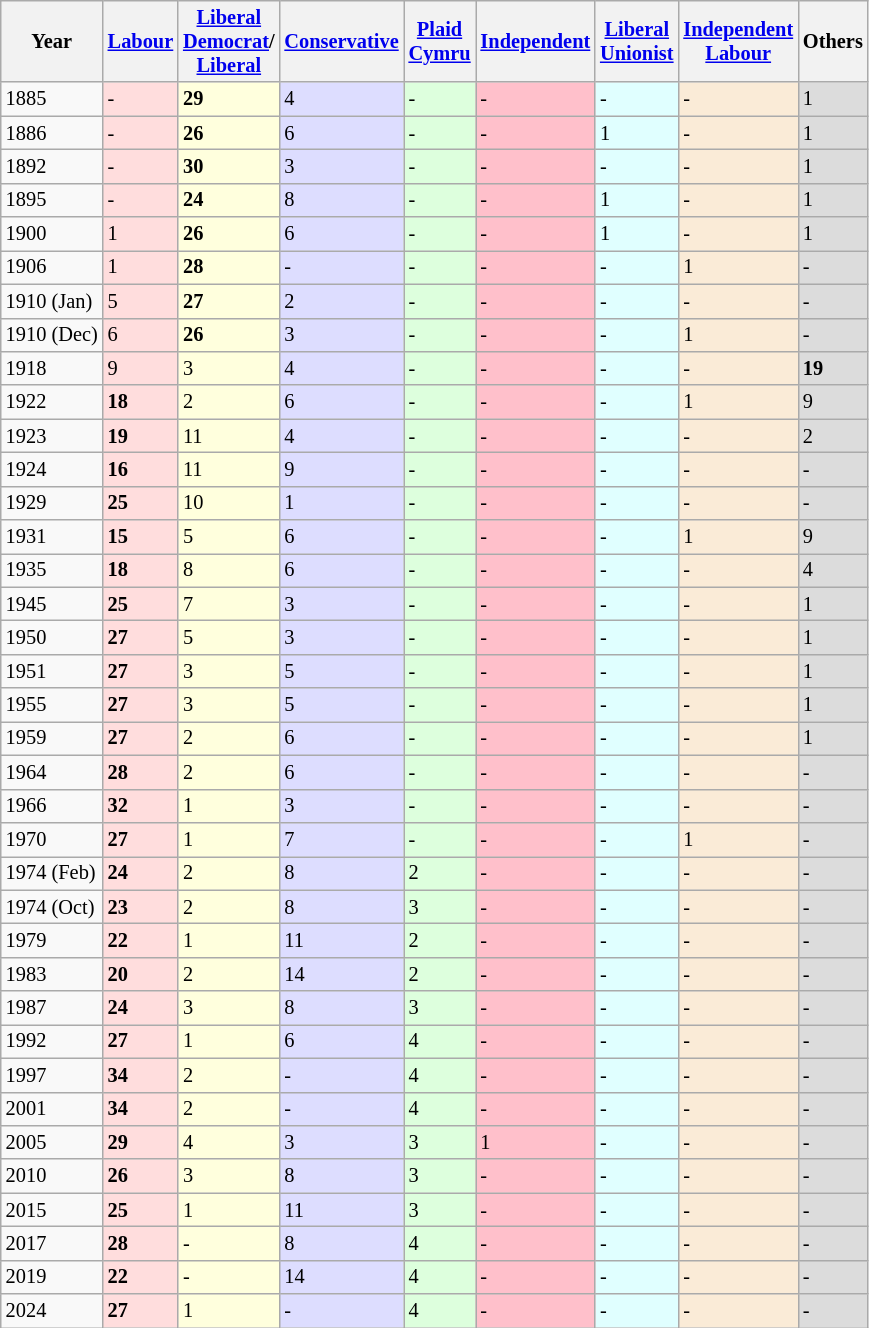<table class="wikitable sortable" style="font-size:85%;">
<tr>
<th>Year</th>
<th BGCOLOR="#ffdddd" WIDTH=15em><a href='#'>Labour</a></th>
<th BGCOLOR="#ffffdd" WIDTH=15em><a href='#'>Liberal Democrat</a>/<br><a href='#'>Liberal</a></th>
<th BGCOLOR="#ddddff" WIDTH=15em><a href='#'>Conservative</a></th>
<th BGCOLOR="#ddffdd" WIDTH=15em><a href='#'>Plaid Cymru</a></th>
<th BGCOLOR="#ffc0cb" WIDTH=15em><a href='#'>Independent</a></th>
<th BGCOLOR="#e0ffff" WIDTH=15em><a href='#'>Liberal Unionist</a></th>
<th BGCOLOR="#faebd7" WIDTH=15em><a href='#'>Independent Labour</a></th>
<th BGCOLOR="#dcdcdc" WIDTH=15em>Others</th>
</tr>
<tr>
<td>1885</td>
<td BGCOLOR="#ffdddd">-</td>
<td BGCOLOR="#ffffdd"><strong>29</strong></td>
<td BGCOLOR="#ddddff">4</td>
<td BGCOLOR="#ddffdd">-</td>
<td BGCOLOR="#ffc0cb">-</td>
<td BGCOLOR="#e0ffff">-</td>
<td BGCOLOR="#faebd7">-</td>
<td BGCOLOR="#dcdcdc">1<br></tr></td>
</tr>
<tr>
<td>1886</td>
<td BGCOLOR="#ffdddd">-</td>
<td BGCOLOR="#ffffdd"><strong>26</strong></td>
<td BGCOLOR="#ddddff">6</td>
<td BGCOLOR="#ddffdd">-</td>
<td BGCOLOR="#ffc0cb">-</td>
<td BGCOLOR="#e0ffff">1</td>
<td BGCOLOR="#faebd7">-</td>
<td BGCOLOR="#dcdcdc">1<br></tr></td>
<td>1892</td>
<td BGCOLOR="#ffdddd">-</td>
<td BGCOLOR="#ffffdd"><strong>30</strong></td>
<td BGCOLOR="#ddddff">3</td>
<td BGCOLOR="#ddffdd">-</td>
<td BGCOLOR="#ffc0cb">-</td>
<td BGCOLOR="#e0ffff">-</td>
<td BGCOLOR="#faebd7">-</td>
<td BGCOLOR="#dcdcdc">1<br></tr></td>
<td>1895</td>
<td BGCOLOR="#ffdddd">-</td>
<td BGCOLOR="#ffffdd"><strong>24</strong></td>
<td BGCOLOR="#ddddff">8</td>
<td BGCOLOR="#ddffdd">-</td>
<td BGCOLOR="#ffc0cb">-</td>
<td BGCOLOR="#e0ffff">1</td>
<td BGCOLOR="#faebd7">-</td>
<td BGCOLOR="#dcdcdc">1<br></tr></td>
<td>1900</td>
<td BGCOLOR="#ffdddd">1</td>
<td BGCOLOR="#ffffdd"><strong>26</strong></td>
<td BGCOLOR="#ddddff">6</td>
<td BGCOLOR="#ddffdd">-</td>
<td BGCOLOR="#ffc0cb">-</td>
<td BGCOLOR="#e0ffff">1</td>
<td BGCOLOR="#faebd7">-</td>
<td BGCOLOR="#dcdcdc">1<br></tr></td>
<td>1906</td>
<td BGCOLOR="#ffdddd">1</td>
<td BGCOLOR="#ffffdd"><strong>28</strong></td>
<td BGCOLOR="#ddddff">-</td>
<td BGCOLOR="#ddffdd">-</td>
<td BGCOLOR="#ffc0cb">-</td>
<td BGCOLOR="#e0ffff">-</td>
<td BGCOLOR="#faebd7">1</td>
<td BGCOLOR="#dcdcdc">-<br></tr></td>
<td>1910 (Jan)</td>
<td BGCOLOR="#ffdddd">5</td>
<td BGCOLOR="#ffffdd"><strong>27</strong></td>
<td BGCOLOR="#ddddff">2</td>
<td BGCOLOR="#ddffdd">-</td>
<td BGCOLOR="#ffc0cb">-</td>
<td BGCOLOR="#e0ffff">-</td>
<td BGCOLOR="#faebd7">-</td>
<td BGCOLOR="#dcdcdc">-<br></tr></td>
<td>1910 (Dec)</td>
<td BGCOLOR="#ffdddd">6</td>
<td BGCOLOR="#ffffdd"><strong>26</strong></td>
<td BGCOLOR="#ddddff">3</td>
<td BGCOLOR="#ddffdd">-</td>
<td BGCOLOR="#ffc0cb">-</td>
<td BGCOLOR="#e0ffff">-</td>
<td BGCOLOR="#faebd7">1</td>
<td BGCOLOR="#dcdcdc">-<br></tr></td>
<td>1918</td>
<td BGCOLOR="#ffdddd">9</td>
<td BGCOLOR="#ffffdd">3</td>
<td BGCOLOR="#ddddff">4</td>
<td BGCOLOR="#ddffdd">-</td>
<td BGCOLOR="#ffc0cb">-</td>
<td BGCOLOR="#e0ffff">-</td>
<td BGCOLOR="#faebd7">-</td>
<td BGCOLOR="#dcdcdc"><strong>19</strong><br></tr></td>
<td>1922</td>
<td BGCOLOR="#ffdddd"><strong>18</strong></td>
<td BGCOLOR="#ffffdd">2</td>
<td BGCOLOR="#ddddff">6</td>
<td BGCOLOR="#ddffdd">-</td>
<td BGCOLOR="#ffc0cb">-</td>
<td BGCOLOR="#e0ffff">-</td>
<td BGCOLOR="#faebd7">1</td>
<td BGCOLOR="#dcdcdc">9<br></tr></td>
<td>1923</td>
<td BGCOLOR="#ffdddd"><strong>19</strong></td>
<td BGCOLOR="#ffffdd">11</td>
<td BGCOLOR="#ddddff">4</td>
<td BGCOLOR="#ddffdd">-</td>
<td BGCOLOR="#ffc0cb">-</td>
<td BGCOLOR="#e0ffff">-</td>
<td BGCOLOR="#faebd7">-</td>
<td BGCOLOR="#dcdcdc">2<br></tr></td>
<td>1924</td>
<td BGCOLOR="#ffdddd"><strong>16</strong></td>
<td BGCOLOR="#ffffdd">11</td>
<td BGCOLOR="#ddddff">9</td>
<td BGCOLOR="#ddffdd">-</td>
<td BGCOLOR="#ffc0cb">-</td>
<td BGCOLOR="#e0ffff">-</td>
<td BGCOLOR="#faebd7">-</td>
<td BGCOLOR="#dcdcdc">-<br></tr></td>
<td>1929</td>
<td BGCOLOR="#ffdddd"><strong>25</strong></td>
<td BGCOLOR="#ffffdd">10</td>
<td BGCOLOR="#ddddff">1</td>
<td BGCOLOR="#ddffdd">-</td>
<td BGCOLOR="#ffc0cb">-</td>
<td BGCOLOR="#e0ffff">-</td>
<td BGCOLOR="#faebd7">-</td>
<td BGCOLOR="#dcdcdc">-<br></tr></td>
<td>1931</td>
<td BGCOLOR="#ffdddd"><strong>15</strong></td>
<td BGCOLOR="#ffffdd">5</td>
<td BGCOLOR="#ddddff">6</td>
<td BGCOLOR="#ddffdd">-</td>
<td BGCOLOR="#ffc0cb">-</td>
<td BGCOLOR="#e0ffff">-</td>
<td BGCOLOR="#faebd7">1</td>
<td BGCOLOR="#dcdcdc">9<br></tr></td>
<td>1935</td>
<td BGCOLOR="#ffdddd"><strong>18</strong></td>
<td BGCOLOR="#ffffdd">8</td>
<td BGCOLOR="#ddddff">6</td>
<td BGCOLOR="#ddffdd">-</td>
<td BGCOLOR="#ffc0cb">-</td>
<td BGCOLOR="#e0ffff">-</td>
<td BGCOLOR="#faebd7">-</td>
<td BGCOLOR="#dcdcdc">4<br></tr></td>
<td>1945</td>
<td BGCOLOR="#ffdddd"><strong>25</strong></td>
<td BGCOLOR="#ffffdd">7</td>
<td BGCOLOR="#ddddff">3</td>
<td BGCOLOR="#ddffdd">-</td>
<td BGCOLOR="#ffc0cb">-</td>
<td BGCOLOR="#e0ffff">-</td>
<td BGCOLOR="#faebd7">-</td>
<td BGCOLOR="#dcdcdc">1<br></tr></td>
<td>1950</td>
<td BGCOLOR="#ffdddd"><strong>27</strong></td>
<td BGCOLOR="#ffffdd">5</td>
<td BGCOLOR="#ddddff">3</td>
<td BGCOLOR="#ddffdd">-</td>
<td BGCOLOR="#ffc0cb">-</td>
<td BGCOLOR="#e0ffff">-</td>
<td BGCOLOR="#faebd7">-</td>
<td BGCOLOR="#dcdcdc">1<br></tr></td>
<td>1951</td>
<td BGCOLOR="#ffdddd"><strong>27</strong></td>
<td BGCOLOR="#ffffdd">3</td>
<td BGCOLOR="#ddddff">5</td>
<td BGCOLOR="#ddffdd">-</td>
<td BGCOLOR="#ffc0cb">-</td>
<td BGCOLOR="#e0ffff">-</td>
<td BGCOLOR="#faebd7">-</td>
<td BGCOLOR="#dcdcdc">1<br></tr></td>
<td>1955</td>
<td BGCOLOR="#ffdddd"><strong>27</strong></td>
<td BGCOLOR="#ffffdd">3</td>
<td BGCOLOR="#ddddff">5</td>
<td BGCOLOR="#ddffdd">-</td>
<td BGCOLOR="#ffc0cb">-</td>
<td BGCOLOR="#e0ffff">-</td>
<td BGCOLOR="#faebd7">-</td>
<td BGCOLOR="#dcdcdc">1<br></tr></td>
<td>1959</td>
<td BGCOLOR="#ffdddd"><strong>27</strong></td>
<td BGCOLOR="#ffffdd">2</td>
<td BGCOLOR="#ddddff">6</td>
<td BGCOLOR="#ddffdd">-</td>
<td BGCOLOR="#ffc0cb">-</td>
<td BGCOLOR="#e0ffff">-</td>
<td BGCOLOR="#faebd7">-</td>
<td BGCOLOR="#dcdcdc">1<br></tr></td>
<td>1964</td>
<td BGCOLOR="#ffdddd"><strong>28</strong></td>
<td BGCOLOR="#ffffdd">2</td>
<td BGCOLOR="#ddddff">6</td>
<td BGCOLOR="#ddffdd">-</td>
<td BGCOLOR="#ffc0cb">-</td>
<td BGCOLOR="#e0ffff">-</td>
<td BGCOLOR="#faebd7">-</td>
<td BGCOLOR="#dcdcdc">-<br></tr></td>
<td>1966</td>
<td BGCOLOR="#ffdddd"><strong>32</strong></td>
<td BGCOLOR="#ffffdd">1</td>
<td BGCOLOR="#ddddff">3</td>
<td BGCOLOR="#ddffdd">-</td>
<td BGCOLOR="#ffc0cb">-</td>
<td BGCOLOR="#e0ffff">-</td>
<td BGCOLOR="#faebd7">-</td>
<td BGCOLOR="#dcdcdc">-<br></tr></td>
<td>1970</td>
<td BGCOLOR="#ffdddd"><strong>27</strong></td>
<td BGCOLOR="#ffffdd">1</td>
<td BGCOLOR="#ddddff">7</td>
<td BGCOLOR="#ddffdd">-</td>
<td BGCOLOR="#ffc0cb">-</td>
<td BGCOLOR="#e0ffff">-</td>
<td BGCOLOR="#faebd7">1</td>
<td BGCOLOR="#dcdcdc">-<br></tr></td>
<td>1974 (Feb)</td>
<td BGCOLOR="#ffdddd"><strong>24</strong></td>
<td BGCOLOR="#ffffdd">2</td>
<td BGCOLOR="#ddddff">8</td>
<td BGCOLOR="#ddffdd">2</td>
<td BGCOLOR="#ffc0cb">-</td>
<td BGCOLOR="#e0ffff">-</td>
<td BGCOLOR="#faebd7">-</td>
<td BGCOLOR="#dcdcdc">-<br></tr></td>
<td>1974 (Oct)</td>
<td BGCOLOR="#ffdddd"><strong>23</strong></td>
<td BGCOLOR="#ffffdd">2</td>
<td BGCOLOR="#ddddff">8</td>
<td BGCOLOR="#ddffdd">3</td>
<td BGCOLOR="#ffc0cb">-</td>
<td BGCOLOR="#e0ffff">-</td>
<td BGCOLOR="#faebd7">-</td>
<td BGCOLOR="#dcdcdc">-<br></tr></td>
<td>1979</td>
<td BGCOLOR="#ffdddd"><strong>22</strong></td>
<td BGCOLOR="#ffffdd">1</td>
<td BGCOLOR="#ddddff">11</td>
<td BGCOLOR="#ddffdd">2</td>
<td BGCOLOR="#ffc0cb">-</td>
<td BGCOLOR="#e0ffff">-</td>
<td BGCOLOR="#faebd7">-</td>
<td BGCOLOR="#dcdcdc">-<br></tr></td>
<td>1983</td>
<td BGCOLOR="#ffdddd"><strong>20</strong></td>
<td BGCOLOR="#ffffdd">2</td>
<td BGCOLOR="#ddddff">14</td>
<td BGCOLOR="#ddffdd">2</td>
<td BGCOLOR="#ffc0cb">-</td>
<td BGCOLOR="#e0ffff">-</td>
<td BGCOLOR="#faebd7">-</td>
<td BGCOLOR="#dcdcdc">-<br></tr></td>
<td>1987</td>
<td BGCOLOR="#ffdddd"><strong>24</strong></td>
<td BGCOLOR="#ffffdd">3</td>
<td BGCOLOR="#ddddff">8</td>
<td BGCOLOR="#ddffdd">3</td>
<td BGCOLOR="#ffc0cb">-</td>
<td BGCOLOR="#e0ffff">-</td>
<td BGCOLOR="#faebd7">-</td>
<td BGCOLOR="#dcdcdc">-<br></tr></td>
<td>1992</td>
<td BGCOLOR="#ffdddd"><strong>27</strong></td>
<td BGCOLOR="#ffffdd">1</td>
<td BGCOLOR="#ddddff">6</td>
<td BGCOLOR="#ddffdd">4</td>
<td BGCOLOR="#ffc0cb">-</td>
<td BGCOLOR="#e0ffff">-</td>
<td BGCOLOR="#faebd7">-</td>
<td BGCOLOR="#dcdcdc">-<br></tr></td>
<td>1997</td>
<td BGCOLOR="#ffdddd"><strong>34</strong></td>
<td BGCOLOR="#ffffdd">2</td>
<td BGCOLOR="#ddddff">-</td>
<td BGCOLOR="#ddffdd">4</td>
<td BGCOLOR="#ffc0cb">-</td>
<td BGCOLOR="#e0ffff">-</td>
<td BGCOLOR="#faebd7">-</td>
<td BGCOLOR="#dcdcdc">-<br></tr></td>
<td>2001</td>
<td BGCOLOR="#ffdddd"><strong>34</strong></td>
<td BGCOLOR="#ffffdd">2</td>
<td BGCOLOR="#ddddff">-</td>
<td BGCOLOR="#ddffdd">4</td>
<td BGCOLOR="#ffc0cb">-</td>
<td BGCOLOR="#e0ffff">-</td>
<td BGCOLOR="#faebd7">-</td>
<td BGCOLOR="#dcdcdc">-<br></tr></td>
<td>2005</td>
<td BGCOLOR="#ffdddd"><strong>29</strong></td>
<td BGCOLOR="#ffffdd">4</td>
<td BGCOLOR="#ddddff">3</td>
<td BGCOLOR="#ddffdd">3</td>
<td BGCOLOR="#ffc0cb">1</td>
<td BGCOLOR="#e0ffff">-</td>
<td BGCOLOR="#faebd7">-</td>
<td BGCOLOR="#dcdcdc">-<br></tr></td>
<td>2010</td>
<td BGCOLOR="#ffdddd"><strong>26</strong></td>
<td BGCOLOR="#ffffdd">3</td>
<td BGCOLOR="#ddddff">8</td>
<td BGCOLOR="#ddffdd">3</td>
<td BGCOLOR="#ffc0cb">-</td>
<td BGCOLOR="#e0ffff">-</td>
<td BGCOLOR="#faebd7">-</td>
<td BGCOLOR="#dcdcdc">-<br></tr></td>
<td>2015</td>
<td BGCOLOR="#ffdddd"><strong>25</strong></td>
<td BGCOLOR="#ffffdd">1</td>
<td BGCOLOR="#ddddff">11</td>
<td BGCOLOR="#ddffdd">3</td>
<td BGCOLOR="#ffc0cb">-</td>
<td BGCOLOR="#e0ffff">-</td>
<td BGCOLOR="#faebd7">-</td>
<td BGCOLOR="#dcdcdc">-<br></tr></td>
<td>2017</td>
<td BGCOLOR="#ffdddd"><strong>28</strong></td>
<td BGCOLOR="#ffffdd">-</td>
<td BGCOLOR="#ddddff">8</td>
<td BGCOLOR="#ddffdd">4</td>
<td BGCOLOR="#ffc0cb">-</td>
<td BGCOLOR="#e0ffff">-</td>
<td BGCOLOR="#faebd7">-</td>
<td BGCOLOR="#dcdcdc">-<br></tr></td>
<td>2019</td>
<td BGCOLOR="#ffdddd"><strong>22</strong></td>
<td BGCOLOR="#ffffdd">-</td>
<td BGCOLOR="#ddddff">14</td>
<td BGCOLOR="#ddffdd">4</td>
<td BGCOLOR="#ffc0cb">-</td>
<td BGCOLOR="#e0ffff">-</td>
<td BGCOLOR="#faebd7">-</td>
<td BGCOLOR="#dcdcdc">-<br></tr></td>
<td>2024</td>
<td BGCOLOR="#ffdddd"><strong>27</strong></td>
<td BGCOLOR="#ffffdd">1</td>
<td BGCOLOR="#ddddff">-</td>
<td BGCOLOR="#ddffdd">4</td>
<td BGCOLOR="#ffc0cb">-</td>
<td BGCOLOR="#e0ffff">-</td>
<td BGCOLOR="#faebd7">-</td>
<td BGCOLOR="#dcdcdc">-</td>
</tr>
</table>
